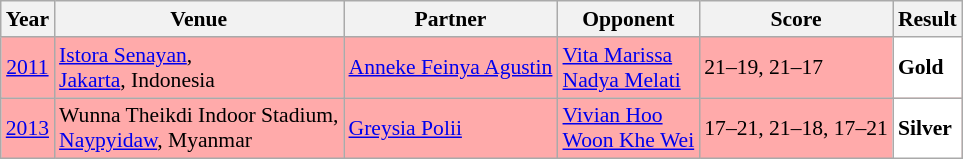<table class="sortable wikitable" style="font-size: 90%">
<tr>
<th>Year</th>
<th>Venue</th>
<th>Partner</th>
<th>Opponent</th>
<th>Score</th>
<th>Result</th>
</tr>
<tr style="background:#FFAAAA">
<td align="center"><a href='#'>2011</a></td>
<td align="left"><a href='#'>Istora Senayan</a>,<br><a href='#'>Jakarta</a>, Indonesia</td>
<td align="left"> <a href='#'>Anneke Feinya Agustin</a></td>
<td align="left"> <a href='#'>Vita Marissa</a> <br>  <a href='#'>Nadya Melati</a></td>
<td align="left">21–19, 21–17</td>
<td style="text-align:left; background:white"> <strong>Gold</strong></td>
</tr>
<tr style="background:#FFAAAA">
<td align="center"><a href='#'>2013</a></td>
<td align="left">Wunna Theikdi Indoor Stadium,<br><a href='#'>Naypyidaw</a>, Myanmar</td>
<td align="left"> <a href='#'>Greysia Polii</a></td>
<td align="left"> <a href='#'>Vivian Hoo</a> <br>  <a href='#'>Woon Khe Wei</a></td>
<td align="left">17–21, 21–18, 17–21</td>
<td style="text-align:left; background:white"> <strong>Silver</strong></td>
</tr>
</table>
